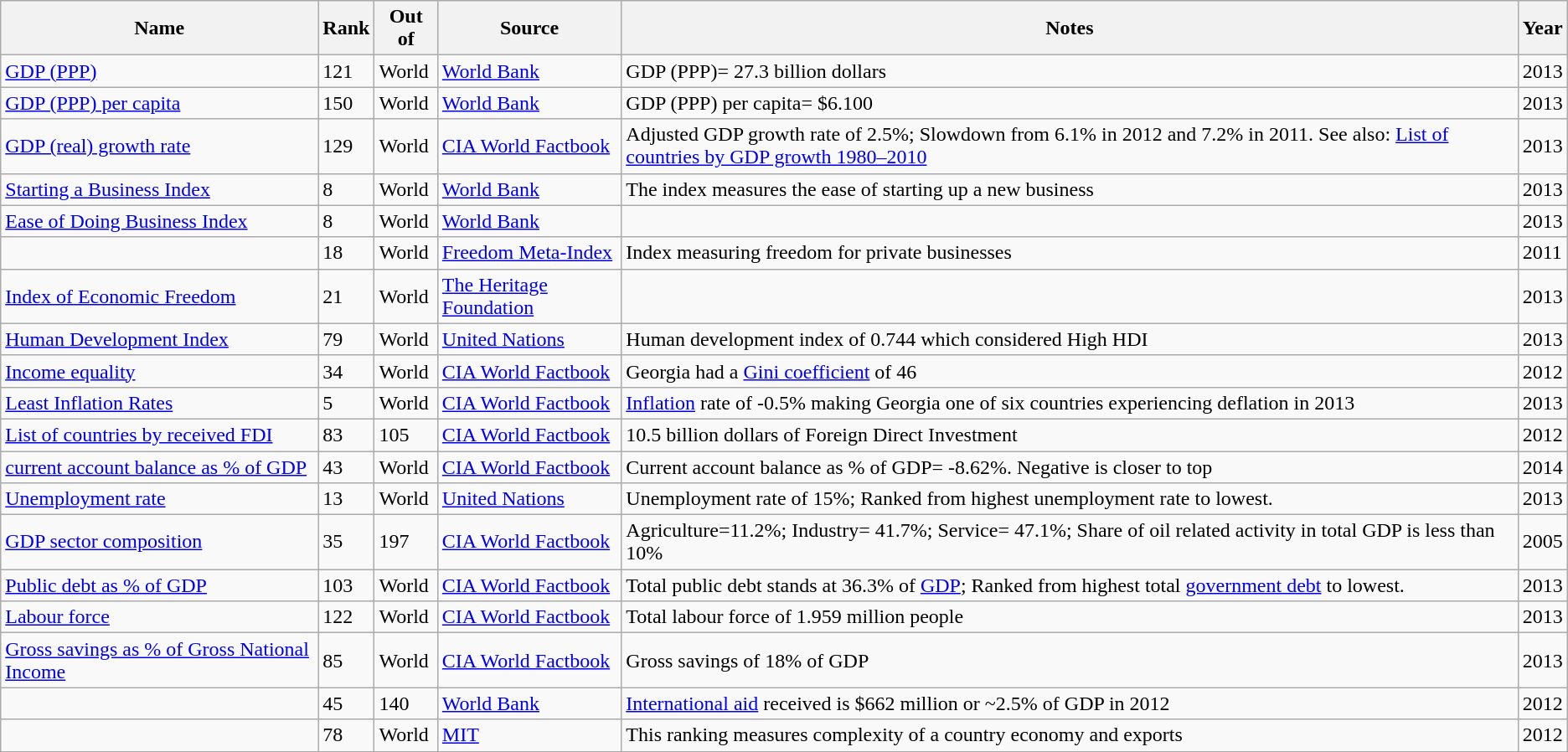<table class="wikitable sortable" style="text-align:left">
<tr>
<th>Name</th>
<th>Rank</th>
<th>Out of</th>
<th>Source</th>
<th>Notes</th>
<th>Year</th>
</tr>
<tr>
<td><a href='#'>GDP (PPP)</a></td>
<td>121</td>
<td>World</td>
<td><a href='#'>World Bank</a></td>
<td>GDP (PPP)= 27.3 billion dollars</td>
<td>2013</td>
</tr>
<tr>
<td><a href='#'>GDP (PPP) per capita</a></td>
<td>150</td>
<td>World</td>
<td><a href='#'>World Bank</a></td>
<td>GDP (PPP) per capita= $6.100</td>
<td>2013</td>
</tr>
<tr>
<td><a href='#'>GDP (real) growth rate</a></td>
<td>129</td>
<td>World</td>
<td><a href='#'>CIA World Factbook</a></td>
<td>Adjusted GDP growth rate of 2.5%; Slowdown from 6.1% in 2012 and 7.2% in 2011. See also: <a href='#'>List of countries by GDP growth 1980–2010</a></td>
<td>2013</td>
</tr>
<tr>
<td><a href='#'>Starting a Business Index</a></td>
<td>8</td>
<td>World</td>
<td><a href='#'>World Bank</a></td>
<td>The index measures the ease of starting up a new business</td>
<td>2013</td>
</tr>
<tr>
<td><a href='#'>Ease of Doing Business Index</a></td>
<td>8</td>
<td>World</td>
<td><a href='#'>World Bank</a></td>
<td></td>
<td>2013</td>
</tr>
<tr>
<td></td>
<td>18</td>
<td>World</td>
<td><a href='#'>Freedom Meta-Index</a></td>
<td>Index measuring freedom for private businesses</td>
<td>2011</td>
</tr>
<tr>
<td><a href='#'>Index of Economic Freedom</a></td>
<td>21</td>
<td>World</td>
<td><a href='#'>The Heritage Foundation</a></td>
<td></td>
<td>2013</td>
</tr>
<tr>
<td><a href='#'>Human Development Index</a></td>
<td>79</td>
<td>World</td>
<td><a href='#'>United Nations</a></td>
<td>Human development index of 0.744 which considered High HDI</td>
<td>2013</td>
</tr>
<tr>
<td><a href='#'>Income equality</a></td>
<td>34</td>
<td>World</td>
<td><a href='#'>CIA World Factbook</a></td>
<td>Georgia had a <a href='#'>Gini coefficient</a> of 46</td>
<td>2012</td>
</tr>
<tr>
<td><a href='#'>Least Inflation Rates</a></td>
<td>5</td>
<td>World</td>
<td><a href='#'>CIA World Factbook</a></td>
<td><a href='#'>Inflation</a> rate of -0.5% making Georgia one of six countries experiencing deflation in 2013</td>
<td>2013</td>
</tr>
<tr>
<td><a href='#'>List of countries by received FDI</a></td>
<td>83</td>
<td>105</td>
<td><a href='#'>CIA World Factbook</a></td>
<td>10.5 billion dollars of Foreign Direct Investment</td>
<td>2012</td>
</tr>
<tr>
<td><a href='#'>current account balance as % of GDP</a></td>
<td>43</td>
<td>World</td>
<td><a href='#'>CIA World Factbook</a></td>
<td>Current account balance as % of GDP= -8.62%. Negative is closer to top</td>
<td>2014</td>
</tr>
<tr>
<td><a href='#'>Unemployment rate</a></td>
<td>13</td>
<td>World</td>
<td><a href='#'>United Nations</a></td>
<td>Unemployment rate of 15%; Ranked from highest unemployment rate to lowest.</td>
<td>2013</td>
</tr>
<tr>
<td><a href='#'>GDP sector composition</a></td>
<td>35</td>
<td>197</td>
<td><a href='#'>CIA World Factbook</a></td>
<td>Agriculture=11.2%; Industry= 41.7%; Service= 47.1%; Share of oil related activity in total GDP is less than 10%</td>
<td>2005</td>
</tr>
<tr>
<td><a href='#'>Public debt as % of GDP</a></td>
<td>103</td>
<td>World</td>
<td><a href='#'>CIA World Factbook</a></td>
<td>Total public debt stands at 36.3% of <a href='#'>GDP</a>; Ranked from highest total <a href='#'>government debt</a> to lowest.</td>
<td>2013</td>
</tr>
<tr>
<td><a href='#'>Labour force</a></td>
<td>122</td>
<td>World</td>
<td><a href='#'>CIA World Factbook</a></td>
<td>Total labour force of 1.959 million people</td>
<td>2013</td>
</tr>
<tr>
<td><a href='#'>Gross savings as % of Gross National Income</a></td>
<td>85</td>
<td>World</td>
<td><a href='#'>CIA World Factbook</a></td>
<td>Gross savings of 18% of GDP</td>
<td>2013</td>
</tr>
<tr>
<td></td>
<td>45</td>
<td>140</td>
<td><a href='#'>World Bank</a></td>
<td><a href='#'>International aid</a> received is $662 million or ~2.5% of GDP in 2012</td>
<td>2012</td>
</tr>
<tr>
<td></td>
<td>78</td>
<td>World</td>
<td><a href='#'>MIT</a></td>
<td>This ranking measures complexity of a country economy and exports</td>
<td>2012</td>
</tr>
</table>
